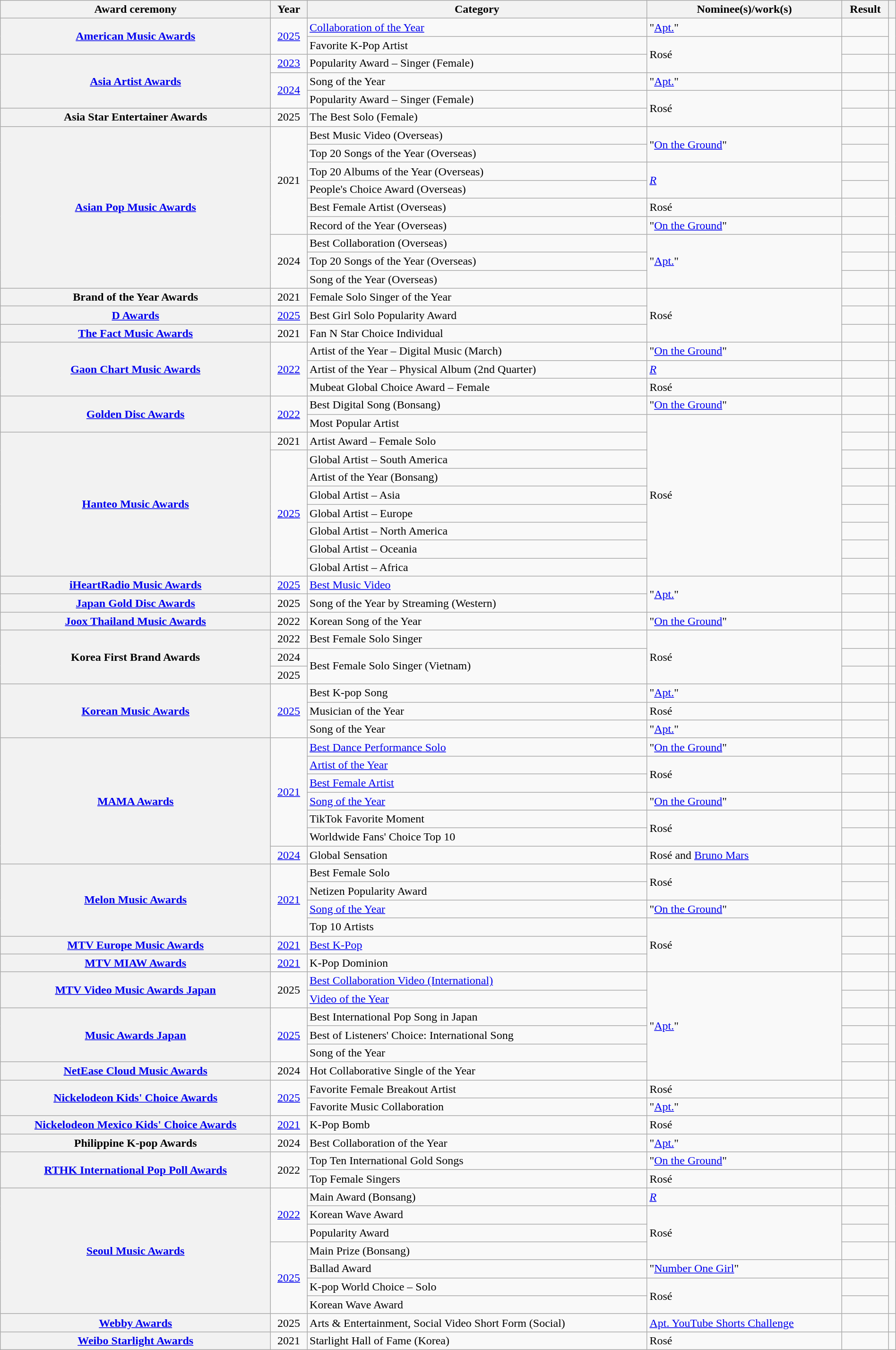<table class="wikitable sortable plainrowheaders" style="width:100%;">
<tr>
<th scope="col">Award ceremony</th>
<th scope="col">Year</th>
<th scope="col">Category</th>
<th scope="col">Nominee(s)/work(s)</th>
<th scope="col">Result</th>
<th scope="col" class="unsortable"></th>
</tr>
<tr>
<th scope="row" rowspan="2"><a href='#'>American Music Awards</a> </th>
<td style="text-align:center" rowspan="2"><a href='#'>2025</a></td>
<td><a href='#'>Collaboration of the Year</a></td>
<td>"<a href='#'>Apt.</a>" </td>
<td></td>
<td style="text-align:center" rowspan="2"></td>
</tr>
<tr>
<td>Favorite K-Pop Artist</td>
<td rowspan="2">Rosé</td>
<td></td>
</tr>
<tr>
<th scope="row" rowspan="3"><a href='#'>Asia Artist Awards</a></th>
<td style="text-align:center"><a href='#'>2023</a></td>
<td>Popularity Award – Singer (Female)</td>
<td></td>
<td style="text-align:center"></td>
</tr>
<tr>
<td rowspan="2" style="text-align:center"><a href='#'>2024</a></td>
<td>Song of the Year</td>
<td>"<a href='#'>Apt.</a>" </td>
<td></td>
<td style="text-align:center"></td>
</tr>
<tr>
<td>Popularity Award – Singer (Female)</td>
<td rowspan="2">Rosé</td>
<td></td>
<td style="text-align:center"></td>
</tr>
<tr>
<th scope="row">Asia Star Entertainer Awards</th>
<td style="text-align:center">2025</td>
<td>The Best Solo (Female)</td>
<td></td>
<td style="text-align:center"></td>
</tr>
<tr>
<th scope="row" rowspan="9"><a href='#'>Asian Pop Music Awards</a></th>
<td rowspan="6" style="text-align:center">2021</td>
<td>Best Music Video (Overseas)</td>
<td rowspan="2">"<a href='#'>On the Ground</a>"</td>
<td></td>
<td rowspan="4" style="text-align:center"></td>
</tr>
<tr>
<td>Top 20 Songs of the Year (Overseas)</td>
<td></td>
</tr>
<tr>
<td>Top 20 Albums of the Year (Overseas)</td>
<td rowspan="2"><em><a href='#'>R</a></em></td>
<td></td>
</tr>
<tr>
<td>People's Choice Award (Overseas)</td>
<td></td>
</tr>
<tr>
<td>Best Female Artist (Overseas)</td>
<td>Rosé</td>
<td></td>
<td rowspan="2" style="text-align:center"></td>
</tr>
<tr>
<td>Record of the Year (Overseas)</td>
<td>"<a href='#'>On the Ground</a>"</td>
<td></td>
</tr>
<tr>
<td rowspan="3" style="text-align:center">2024</td>
<td>Best Collaboration (Overseas)</td>
<td rowspan="3">"<a href='#'>Apt.</a>" </td>
<td></td>
<td style="text-align:center"></td>
</tr>
<tr>
<td>Top 20 Songs of the Year (Overseas)</td>
<td></td>
<td style="text-align:center"></td>
</tr>
<tr>
<td>Song of the Year (Overseas)</td>
<td></td>
<td style="text-align:center"></td>
</tr>
<tr>
<th scope="row">Brand of the Year Awards </th>
<td style="text-align:center">2021</td>
<td>Female Solo Singer of the Year</td>
<td rowspan="3">Rosé</td>
<td></td>
<td style="text-align:center"></td>
</tr>
<tr>
<th scope="row"><a href='#'>D Awards</a> </th>
<td style="text-align:center"><a href='#'>2025</a></td>
<td>Best Girl Solo Popularity Award</td>
<td></td>
<td style="text-align:center"></td>
</tr>
<tr>
<th scope="row" data-sort-value="Fact Music Awards"><a href='#'>The Fact Music Awards</a> </th>
<td style="text-align:center">2021</td>
<td>Fan N Star Choice Individual</td>
<td></td>
<td style="text-align:center"></td>
</tr>
<tr>
<th scope="row" rowspan="3"><a href='#'>Gaon Chart Music Awards</a> </th>
<td rowspan="3" style="text-align:center"><a href='#'>2022</a></td>
<td>Artist of the Year – Digital Music (March)</td>
<td>"<a href='#'>On the Ground</a>"</td>
<td></td>
<td style="text-align:center"></td>
</tr>
<tr>
<td>Artist of the Year – Physical Album (2nd Quarter)</td>
<td><em><a href='#'>R</a></em></td>
<td></td>
<td style="text-align:center"></td>
</tr>
<tr>
<td>Mubeat Global Choice Award – Female</td>
<td>Rosé</td>
<td></td>
<td style="text-align:center"></td>
</tr>
<tr>
<th scope="row" rowspan="2"><a href='#'>Golden Disc Awards</a></th>
<td rowspan="2" style="text-align:center"><a href='#'>2022</a></td>
<td>Best Digital Song (Bonsang)</td>
<td>"<a href='#'>On the Ground</a>"</td>
<td></td>
<td style="text-align:center"></td>
</tr>
<tr>
<td>Most Popular Artist</td>
<td rowspan="9">Rosé</td>
<td></td>
<td style="text-align:center"></td>
</tr>
<tr>
<th scope="row" rowspan="8"><a href='#'>Hanteo Music Awards</a> </th>
<td style="text-align:center">2021</td>
<td>Artist Award – Female Solo</td>
<td></td>
<td style="text-align:center"></td>
</tr>
<tr>
<td rowspan="7" style="text-align:center"><a href='#'>2025</a></td>
<td>Global Artist – South America</td>
<td></td>
<td style="text-align:center"></td>
</tr>
<tr>
<td>Artist of the Year (Bonsang)</td>
<td></td>
<td style="text-align:center"></td>
</tr>
<tr>
<td>Global Artist – Asia</td>
<td></td>
<td style="text-align:center" rowspan="5"></td>
</tr>
<tr>
<td>Global Artist – Europe</td>
<td></td>
</tr>
<tr>
<td>Global Artist – North America</td>
<td></td>
</tr>
<tr>
<td>Global Artist – Oceania</td>
<td></td>
</tr>
<tr>
<td>Global Artist – Africa</td>
<td></td>
</tr>
<tr>
<th scope="row"><a href='#'>iHeartRadio Music Awards</a> </th>
<td style="text-align:center"><a href='#'>2025</a></td>
<td><a href='#'>Best Music Video</a></td>
<td rowspan="2">"<a href='#'>Apt.</a>" </td>
<td></td>
<td style="text-align:center"></td>
</tr>
<tr>
<th scope="row"><a href='#'>Japan Gold Disc Awards</a> </th>
<td style="text-align:center">2025</td>
<td>Song of the Year by Streaming (Western)</td>
<td></td>
<td style="text-align:center"></td>
</tr>
<tr>
<th scope="row"><a href='#'>Joox Thailand Music Awards</a></th>
<td style="text-align:center">2022</td>
<td>Korean Song of the Year</td>
<td>"<a href='#'>On the Ground</a>"</td>
<td></td>
<td style="text-align:center"></td>
</tr>
<tr>
<th scope="row" rowspan="3">Korea First Brand Awards </th>
<td style="text-align:center">2022</td>
<td>Best Female Solo Singer</td>
<td rowspan="3">Rosé</td>
<td></td>
<td style="text-align:center"></td>
</tr>
<tr>
<td style="text-align:center">2024</td>
<td rowspan="2">Best Female Solo Singer (Vietnam)</td>
<td></td>
<td style="text-align:center"></td>
</tr>
<tr>
<td style="text-align:center">2025</td>
<td></td>
<td style="text-align:center"></td>
</tr>
<tr>
<th scope="row" rowspan="3"><a href='#'>Korean Music Awards</a></th>
<td rowspan="3" style="text-align:center"><a href='#'>2025</a></td>
<td>Best K-pop Song</td>
<td>"<a href='#'>Apt.</a>" </td>
<td></td>
<td style="text-align:center"></td>
</tr>
<tr>
<td>Musician of the Year</td>
<td>Rosé</td>
<td></td>
<td rowspan="2" style="text-align:center"></td>
</tr>
<tr>
<td>Song of the Year</td>
<td>"<a href='#'>Apt.</a>" </td>
<td></td>
</tr>
<tr>
<th scope="row" rowspan="7"><a href='#'>MAMA Awards</a> </th>
<td rowspan="6" style="text-align:center"><a href='#'>2021</a></td>
<td><a href='#'>Best Dance Performance Solo</a></td>
<td>"<a href='#'>On the Ground</a>"</td>
<td></td>
<td style="text-align:center"></td>
</tr>
<tr>
<td><a href='#'>Artist of the Year</a></td>
<td rowspan="2">Rosé</td>
<td></td>
<td style="text-align:center"></td>
</tr>
<tr>
<td><a href='#'>Best Female Artist</a></td>
<td></td>
<td style="text-align:center"></td>
</tr>
<tr>
<td><a href='#'>Song of the Year</a></td>
<td>"<a href='#'>On the Ground</a>"</td>
<td></td>
<td style="text-align:center"></td>
</tr>
<tr>
<td>TikTok Favorite Moment</td>
<td rowspan="2">Rosé</td>
<td></td>
<td style="text-align:center"></td>
</tr>
<tr>
<td>Worldwide Fans' Choice Top 10</td>
<td></td>
<td style="text-align:center"></td>
</tr>
<tr>
<td style="text-align:center"><a href='#'>2024</a></td>
<td>Global Sensation</td>
<td>Rosé and <a href='#'>Bruno Mars</a></td>
<td></td>
<td style="text-align:center"></td>
</tr>
<tr>
<th scope="row" rowspan="4"><a href='#'>Melon Music Awards</a></th>
<td rowspan="4" style="text-align:center"><a href='#'>2021</a></td>
<td>Best Female Solo</td>
<td rowspan="2">Rosé</td>
<td></td>
<td rowspan="4" style="text-align:center"></td>
</tr>
<tr>
<td>Netizen Popularity Award</td>
<td></td>
</tr>
<tr>
<td><a href='#'>Song of the Year</a></td>
<td>"<a href='#'>On the Ground</a>"</td>
<td></td>
</tr>
<tr>
<td>Top 10 Artists</td>
<td rowspan="3">Rosé</td>
<td></td>
</tr>
<tr>
<th scope="row"><a href='#'>MTV Europe Music Awards</a></th>
<td style="text-align:center"><a href='#'>2021</a></td>
<td><a href='#'>Best K-Pop</a></td>
<td></td>
<td style="text-align:center"></td>
</tr>
<tr>
<th scope="row"><a href='#'>MTV MIAW Awards</a></th>
<td style="text-align:center"><a href='#'>2021</a></td>
<td>K-Pop Dominion</td>
<td></td>
<td style="text-align:center"></td>
</tr>
<tr>
<th scope="row" rowspan="2"><a href='#'>MTV Video Music Awards Japan</a></th>
<td style="text-align:center" rowspan="2">2025</td>
<td><a href='#'>Best Collaboration Video (International)</a></td>
<td rowspan="6">"<a href='#'>Apt.</a>" </td>
<td></td>
<td style="text-align:center"></td>
</tr>
<tr>
<td><a href='#'>Video of the Year</a></td>
<td></td>
<td style="text-align:center"></td>
</tr>
<tr>
<th scope="row" rowspan="3"><a href='#'>Music Awards Japan</a></th>
<td style="text-align:center" rowspan="3"><a href='#'>2025</a></td>
<td>Best International Pop Song in Japan</td>
<td></td>
<td style="text-align:center"></td>
</tr>
<tr>
<td>Best of Listeners' Choice: International Song</td>
<td></td>
<td style="text-align:center" rowspan="2"></td>
</tr>
<tr>
<td>Song of the Year</td>
<td></td>
</tr>
<tr>
<th scope="row"><a href='#'>NetEase Cloud Music Awards</a> </th>
<td style="text-align:center">2024</td>
<td>Hot Collaborative Single of the Year</td>
<td></td>
<td style="text-align:center"></td>
</tr>
<tr>
<th scope="row" rowspan="2"><a href='#'>Nickelodeon Kids' Choice Awards</a></th>
<td style="text-align:center" rowspan="2"><a href='#'>2025</a></td>
<td>Favorite Female Breakout Artist</td>
<td>Rosé</td>
<td></td>
<td style="text-align:center" rowspan="2"></td>
</tr>
<tr>
<td>Favorite Music Collaboration</td>
<td>"<a href='#'>Apt.</a>" </td>
<td></td>
</tr>
<tr>
<th scope="row"><a href='#'>Nickelodeon Mexico Kids' Choice Awards</a></th>
<td style="text-align:center"><a href='#'>2021</a></td>
<td>K-Pop Bomb</td>
<td>Rosé</td>
<td></td>
<td style="text-align:center"></td>
</tr>
<tr>
<th scope="row">Philippine K-pop Awards </th>
<td style="text-align:center">2024</td>
<td>Best Collaboration of the Year</td>
<td>"<a href='#'>Apt.</a>" </td>
<td></td>
<td style="text-align:center"></td>
</tr>
<tr>
<th scope="row" rowspan="2"><a href='#'>RTHK International Pop Poll Awards</a> </th>
<td rowspan="2" style="text-align:center">2022</td>
<td>Top Ten International Gold Songs</td>
<td>"<a href='#'>On the Ground</a>"</td>
<td></td>
<td style="text-align:center"></td>
</tr>
<tr>
<td>Top Female Singers</td>
<td>Rosé</td>
<td></td>
<td style="text-align:center"></td>
</tr>
<tr>
<th scope="row" rowspan="7"><a href='#'>Seoul Music Awards</a> </th>
<td rowspan="3" style="text-align:center"><a href='#'>2022</a></td>
<td>Main Award (Bonsang)</td>
<td><em><a href='#'>R</a></em></td>
<td></td>
<td rowspan="3" style="text-align:center"></td>
</tr>
<tr>
<td>Korean Wave Award</td>
<td rowspan="3">Rosé</td>
<td></td>
</tr>
<tr>
<td>Popularity Award</td>
<td></td>
</tr>
<tr>
<td rowspan="4" style="text-align:center"><a href='#'>2025</a></td>
<td>Main Prize (Bonsang)</td>
<td></td>
<td rowspan="4" style="text-align:center"></td>
</tr>
<tr>
<td>Ballad Award</td>
<td>"<a href='#'>Number One Girl</a>"</td>
<td></td>
</tr>
<tr>
<td>K-pop World Choice – Solo</td>
<td rowspan="2">Rosé</td>
<td></td>
</tr>
<tr>
<td>Korean Wave Award</td>
<td></td>
</tr>
<tr>
<th scope="row"><a href='#'>Webby Awards</a> </th>
<td style="text-align:center">2025</td>
<td>Arts & Entertainment, Social Video Short Form (Social)</td>
<td><a href='#'>Apt. YouTube Shorts Challenge</a> </td>
<td></td>
<td style="text-align:center"></td>
</tr>
<tr>
<th scope="row"><a href='#'>Weibo Starlight Awards</a></th>
<td style="text-align:center">2021</td>
<td>Starlight Hall of Fame (Korea)</td>
<td>Rosé</td>
<td></td>
<td style="text-align:center"></td>
</tr>
</table>
